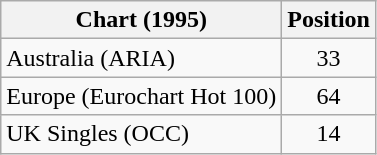<table class="wikitable sortable">
<tr>
<th>Chart (1995)</th>
<th>Position</th>
</tr>
<tr>
<td>Australia (ARIA)</td>
<td align="center">33</td>
</tr>
<tr>
<td>Europe (Eurochart Hot 100)</td>
<td align="center">64</td>
</tr>
<tr>
<td>UK Singles (OCC)</td>
<td align="center">14</td>
</tr>
</table>
